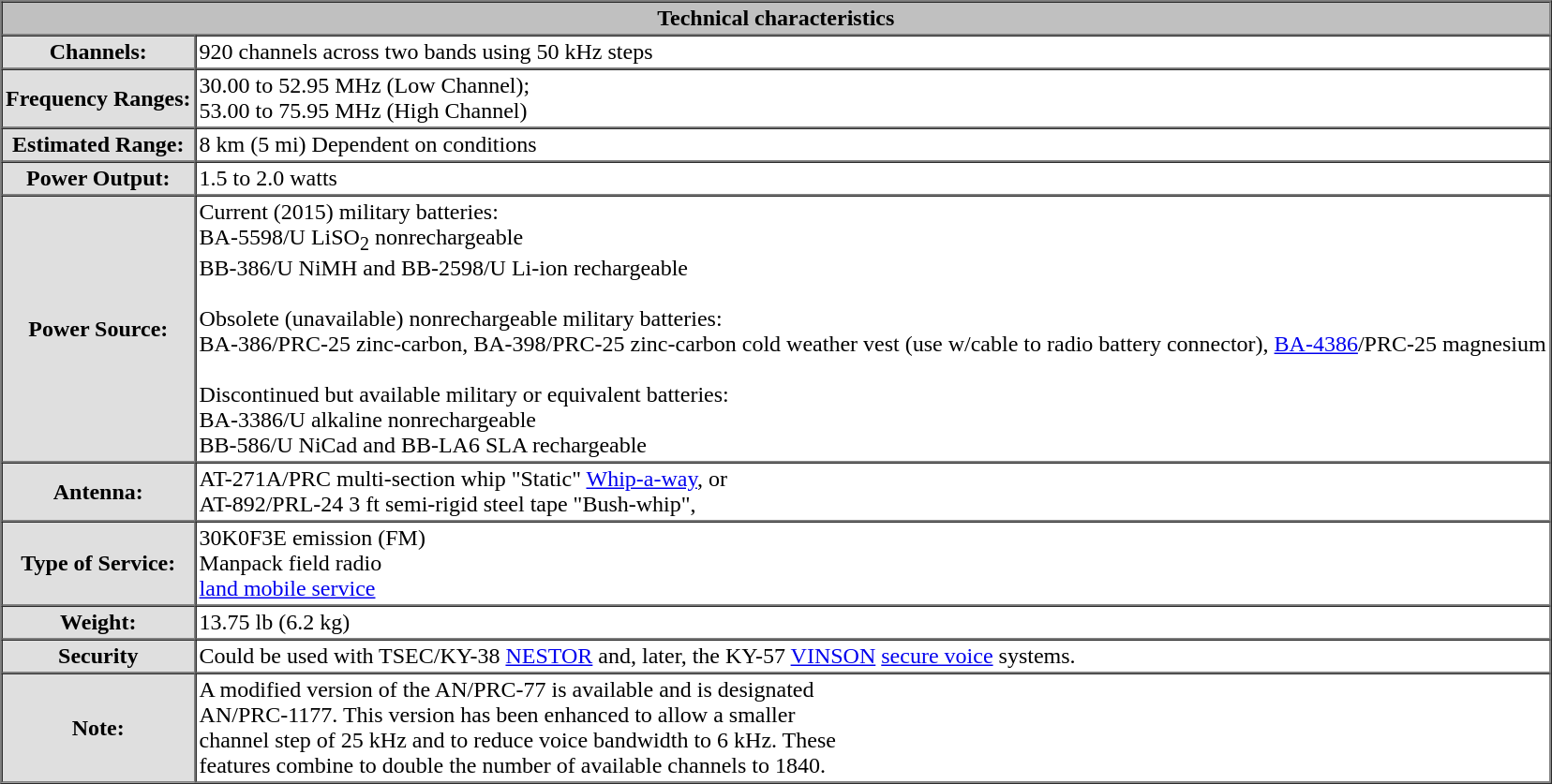<table cellpadding="2" cellspacing="0" border="1">
<tr>
<th colspan="2" style="background-color: #c0c0c0">Technical characteristics</th>
</tr>
<tr>
<th style="background-color: #dfdfdf;">Channels:</th>
<td>920 channels across two bands using 50 kHz steps</td>
</tr>
<tr>
<th style="background-color: #dfdfdf;">Frequency Ranges:</th>
<td>30.00 to 52.95 MHz (Low Channel);<br>53.00 to 75.95 MHz (High Channel)</td>
</tr>
<tr>
<th style="background-color: #dfdfdf;">Estimated Range:</th>
<td>8 km (5 mi) Dependent on conditions</td>
</tr>
<tr>
<th style="background-color: #dfdfdf;">Power Output:</th>
<td>1.5 to 2.0 watts</td>
</tr>
<tr>
<th style="background-color: #dfdfdf;">Power Source:</th>
<td>Current (2015) military batteries:<br>BA-5598/U LiSO<sub>2</sub> nonrechargeable<br>BB-386/U NiMH and BB-2598/U Li-ion rechargeable<br><br>Obsolete (unavailable) nonrechargeable military batteries:<br>BA-386/PRC-25 zinc-carbon, BA-398/PRC-25 zinc-carbon cold weather vest (use w/cable to radio battery connector), <a href='#'>BA-4386</a>/PRC-25 magnesium<br><br>Discontinued but available military or equivalent batteries:<br>BA-3386/U alkaline nonrechargeable<br>BB-586/U NiCad and BB-LA6 SLA rechargeable</td>
</tr>
<tr>
<th style="background-color: #dfdfdf;">Antenna:</th>
<td>AT-271A/PRC  multi-section whip "Static" <a href='#'>Whip-a-way</a>, or<br>AT-892/PRL-24 3 ft semi-rigid steel tape "Bush-whip",</td>
</tr>
<tr>
<th style="background-color: #dfdfdf;">Type of Service:</th>
<td>30K0F3E emission (FM)<br>Manpack field radio<br><a href='#'>land mobile service</a></td>
</tr>
<tr>
<th style="background-color: #dfdfdf;">Weight:</th>
<td>13.75 lb (6.2 kg)</td>
</tr>
<tr>
<th style="background-color: #dfdfdf;">Security</th>
<td>Could be used with TSEC/KY-38 <a href='#'>NESTOR</a> and, later, the KY-57 <a href='#'>VINSON</a> <a href='#'>secure voice</a> systems.</td>
</tr>
<tr>
<th style="background-color: #dfdfdf;">Note:</th>
<td>A modified version of the AN/PRC-77 is available and is designated<br>AN/PRC-1177.  This version has been enhanced to allow a smaller <br>channel step of 25 kHz and to reduce voice bandwidth to 6 kHz. These<br>features combine to double the number of available channels to 1840.</td>
</tr>
<tr>
</tr>
</table>
